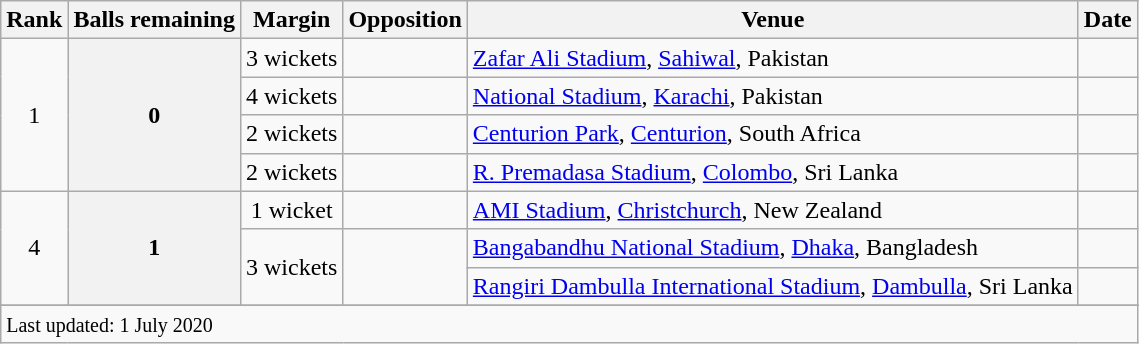<table class="wikitable plainrowheaders sortable">
<tr>
<th scope=col>Rank</th>
<th scope=col>Balls remaining</th>
<th scope=col>Margin</th>
<th scope=col>Opposition</th>
<th scope=col>Venue</th>
<th scope=col>Date</th>
</tr>
<tr>
<td align=center rowspan=4>1</td>
<th scope=row style=text-align:center; rowspan=4>0</th>
<td scope=row style=text-align:center;>3 wickets</td>
<td></td>
<td><a href='#'>Zafar Ali Stadium</a>, <a href='#'>Sahiwal</a>, Pakistan</td>
<td></td>
</tr>
<tr>
<td scope=row style=text-align:center;>4 wickets</td>
<td></td>
<td><a href='#'>National Stadium</a>, <a href='#'>Karachi</a>, Pakistan</td>
<td></td>
</tr>
<tr>
<td scope=row style=text-align:center;>2 wickets</td>
<td></td>
<td><a href='#'>Centurion Park</a>, <a href='#'>Centurion</a>, South Africa</td>
<td></td>
</tr>
<tr>
<td scope=row style=text-align:center;>2 wickets</td>
<td></td>
<td><a href='#'>R. Premadasa Stadium</a>, <a href='#'>Colombo</a>, Sri Lanka</td>
<td></td>
</tr>
<tr>
<td align=center rowspan=3>4</td>
<th scope=row style=text-align:center; rowspan=3>1</th>
<td scope=row style=text-align:center;>1 wicket</td>
<td></td>
<td><a href='#'>AMI Stadium</a>, <a href='#'>Christchurch</a>, New Zealand</td>
<td></td>
</tr>
<tr>
<td scope=row style=text-align:center; rowspan=2>3 wickets</td>
<td rowspan=2></td>
<td><a href='#'>Bangabandhu National Stadium</a>, <a href='#'>Dhaka</a>, Bangladesh</td>
<td></td>
</tr>
<tr>
<td><a href='#'>Rangiri Dambulla International Stadium</a>, <a href='#'>Dambulla</a>, Sri Lanka</td>
<td></td>
</tr>
<tr>
</tr>
<tr class=sortbottom>
<td colspan=6><small>Last updated: 1 July 2020</small></td>
</tr>
</table>
